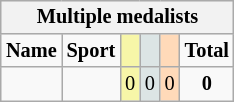<table class=wikitable style="font-size:85%; float:right; text-align:center">
<tr bgcolor=EFEFEF>
<th colspan=7>Multiple medalists</th>
</tr>
<tr>
<td><strong>Name</strong></td>
<td><strong>Sport</strong></td>
<td bgcolor=F7F6A8></td>
<td bgcolor=DCE5E5></td>
<td bgcolor=FFDAB9></td>
<td><strong>Total</strong></td>
</tr>
<tr>
<td></td>
<td></td>
<td bgcolor=F7F6A8>0</td>
<td bgcolor=DCE5E5>0</td>
<td bgcolor=FFDAB9>0</td>
<td><strong>0</strong></td>
</tr>
</table>
